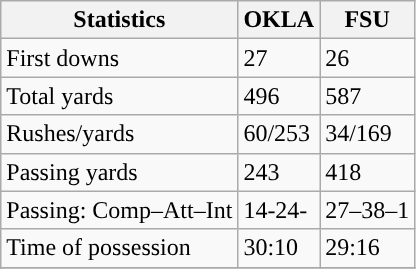<table class="wikitable" style="float: left;">
<tr>
<th>Statistics</th>
<th>OKLA</th>
<th>FSU</th>
</tr>
<tr>
<td>First downs</td>
<td>27</td>
<td>26</td>
</tr>
<tr>
<td>Total yards</td>
<td>496</td>
<td>587</td>
</tr>
<tr>
<td>Rushes/yards</td>
<td>60/253</td>
<td>34/169</td>
</tr>
<tr>
<td>Passing yards</td>
<td>243</td>
<td>418</td>
</tr>
<tr>
<td>Passing: Comp–Att–Int</td>
<td>14-24-</td>
<td>27–38–1</td>
</tr>
<tr>
<td>Time of possession</td>
<td>30:10</td>
<td>29:16</td>
</tr>
<tr>
</tr>
</table>
